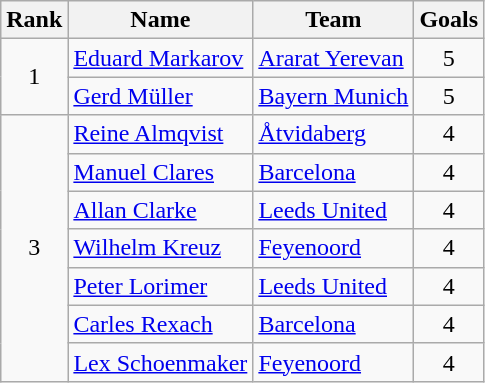<table class="wikitable" style="text-align:center">
<tr>
<th>Rank</th>
<th>Name</th>
<th>Team</th>
<th>Goals</th>
</tr>
<tr>
<td rowspan="2">1</td>
<td align="left"> <a href='#'>Eduard Markarov</a></td>
<td align="left"> <a href='#'>Ararat Yerevan</a></td>
<td>5</td>
</tr>
<tr>
<td align="left"> <a href='#'>Gerd Müller</a></td>
<td align="left"> <a href='#'>Bayern Munich</a></td>
<td>5</td>
</tr>
<tr>
<td rowspan="7">3</td>
<td align="left"> <a href='#'>Reine Almqvist</a></td>
<td align="left"> <a href='#'>Åtvidaberg</a></td>
<td>4</td>
</tr>
<tr>
<td align="left"> <a href='#'>Manuel Clares</a></td>
<td align="left"> <a href='#'>Barcelona</a></td>
<td>4</td>
</tr>
<tr>
<td align="left"> <a href='#'>Allan Clarke</a></td>
<td align="left"> <a href='#'>Leeds United</a></td>
<td>4</td>
</tr>
<tr>
<td align="left"> <a href='#'>Wilhelm Kreuz</a></td>
<td align="left"> <a href='#'>Feyenoord</a></td>
<td>4</td>
</tr>
<tr>
<td align="left"> <a href='#'>Peter Lorimer</a></td>
<td align="left"> <a href='#'>Leeds United</a></td>
<td>4</td>
</tr>
<tr>
<td align="left"> <a href='#'>Carles Rexach</a></td>
<td align="left"> <a href='#'>Barcelona</a></td>
<td>4</td>
</tr>
<tr>
<td align="left"> <a href='#'>Lex Schoenmaker</a></td>
<td align="left"> <a href='#'>Feyenoord</a></td>
<td>4</td>
</tr>
</table>
